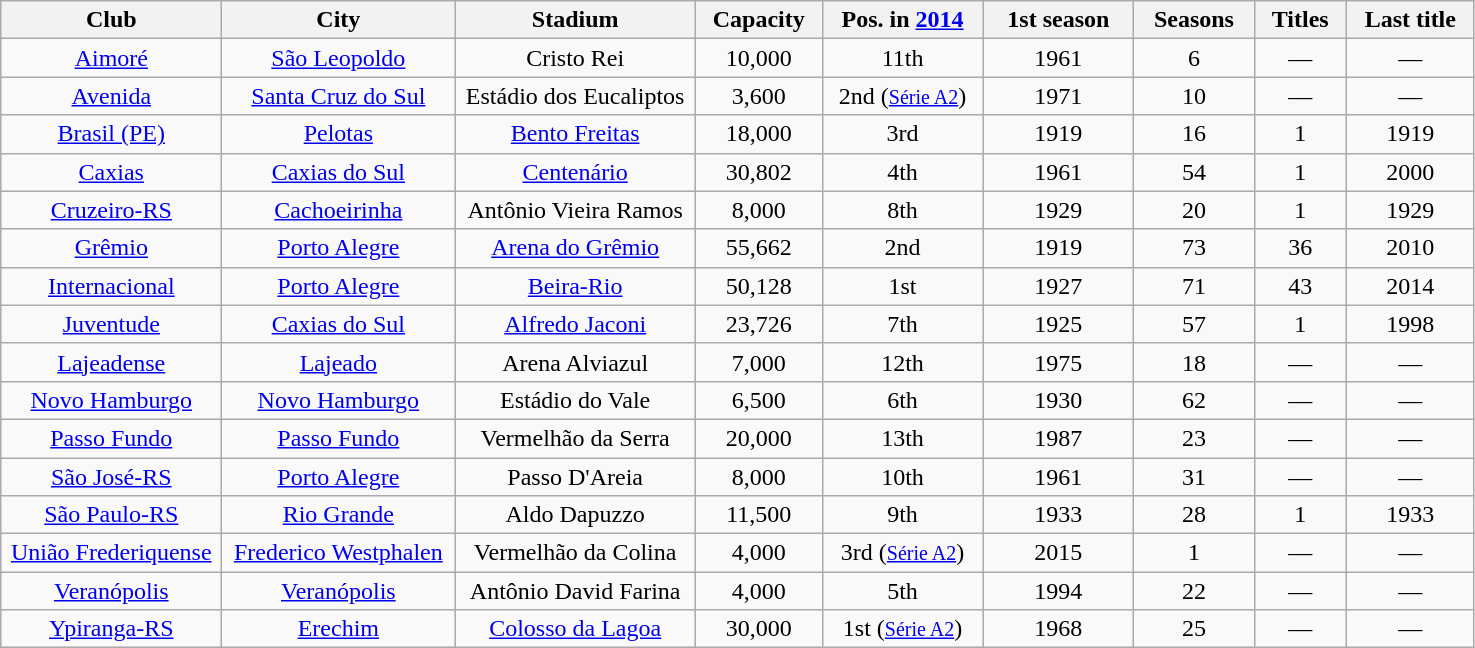<table class="wikitable sortable" style="text-align:center">
<tr>
<th width="140">Club</th>
<th width="148">City</th>
<th width="153">Stadium</th>
<th width="77">Capacity</th>
<th width="100">Pos. in <a href='#'>2014</a></th>
<th width="93">1st season</th>
<th width="73">Seasons</th>
<th width="54">Titles</th>
<th width="78">Last title</th>
</tr>
<tr>
<td><a href='#'>Aimoré</a></td>
<td><a href='#'>São Leopoldo</a></td>
<td>Cristo Rei</td>
<td>10,000</td>
<td data-sort-value="011">11th</td>
<td>1961</td>
<td>6</td>
<td>—</td>
<td>—</td>
</tr>
<tr>
<td><a href='#'>Avenida</a></td>
<td><a href='#'>Santa Cruz do Sul</a></td>
<td>Estádio dos Eucaliptos</td>
<td>3,600</td>
<td data-sort-value="015">2nd (<small><a href='#'>Série A2</a></small>)</td>
<td>1971</td>
<td>10</td>
<td>—</td>
<td>—</td>
</tr>
<tr>
<td><a href='#'>Brasil (PE)</a></td>
<td><a href='#'>Pelotas</a></td>
<td><a href='#'>Bento Freitas</a></td>
<td>18,000</td>
<td data-sort-value="003">3rd</td>
<td>1919</td>
<td>16</td>
<td>1</td>
<td>1919</td>
</tr>
<tr>
<td><a href='#'>Caxias</a></td>
<td><a href='#'>Caxias do Sul</a></td>
<td><a href='#'>Centenário</a></td>
<td>30,802</td>
<td data-sort-value="004">4th</td>
<td>1961</td>
<td>54</td>
<td>1</td>
<td>2000</td>
</tr>
<tr>
<td><a href='#'>Cruzeiro-RS</a></td>
<td><a href='#'>Cachoeirinha</a></td>
<td>Antônio Vieira Ramos</td>
<td>8,000</td>
<td data-sort-value="008">8th</td>
<td>1929</td>
<td>20</td>
<td>1</td>
<td>1929</td>
</tr>
<tr>
<td><a href='#'>Grêmio</a></td>
<td><a href='#'>Porto Alegre</a></td>
<td><a href='#'>Arena do Grêmio</a></td>
<td>55,662</td>
<td data-sort-value="002">2nd</td>
<td>1919</td>
<td>73</td>
<td>36</td>
<td>2010</td>
</tr>
<tr>
<td><a href='#'>Internacional</a></td>
<td><a href='#'>Porto Alegre</a></td>
<td><a href='#'>Beira-Rio</a></td>
<td>50,128</td>
<td data-sort-value="001">1st</td>
<td>1927</td>
<td>71</td>
<td>43</td>
<td>2014</td>
</tr>
<tr>
<td><a href='#'>Juventude</a></td>
<td><a href='#'>Caxias do Sul</a></td>
<td><a href='#'>Alfredo Jaconi</a></td>
<td>23,726</td>
<td data-sort-value="007">7th</td>
<td>1925</td>
<td>57</td>
<td>1</td>
<td>1998</td>
</tr>
<tr>
<td><a href='#'>Lajeadense</a></td>
<td><a href='#'>Lajeado</a></td>
<td>Arena Alviazul</td>
<td>7,000</td>
<td data-sort-value="012">12th</td>
<td>1975</td>
<td>18</td>
<td>—</td>
<td>—</td>
</tr>
<tr>
<td><a href='#'>Novo Hamburgo</a></td>
<td><a href='#'>Novo Hamburgo</a></td>
<td>Estádio do Vale</td>
<td>6,500</td>
<td data-sort-value="006">6th</td>
<td>1930</td>
<td>62</td>
<td>—</td>
<td>—</td>
</tr>
<tr>
<td><a href='#'>Passo Fundo</a></td>
<td><a href='#'>Passo Fundo</a></td>
<td>Vermelhão da Serra</td>
<td>20,000</td>
<td data-sort-value="013">13th</td>
<td>1987</td>
<td>23</td>
<td>—</td>
<td>—</td>
</tr>
<tr>
<td><a href='#'>São José-RS</a></td>
<td><a href='#'>Porto Alegre</a></td>
<td>Passo D'Areia</td>
<td>8,000</td>
<td data-sort-value="010">10th</td>
<td>1961</td>
<td>31</td>
<td>—</td>
<td>—</td>
</tr>
<tr>
<td><a href='#'>São Paulo-RS</a></td>
<td><a href='#'>Rio Grande</a></td>
<td>Aldo Dapuzzo</td>
<td>11,500</td>
<td data-sort-value="009">9th</td>
<td>1933</td>
<td>28</td>
<td>1</td>
<td>1933</td>
</tr>
<tr>
<td><a href='#'>União Frederiquense</a></td>
<td><a href='#'>Frederico Westphalen</a></td>
<td>Vermelhão da Colina</td>
<td>4,000</td>
<td data-sort-value="016">3rd (<small><a href='#'>Série A2</a></small>)</td>
<td>2015</td>
<td>1</td>
<td>—</td>
<td>—</td>
</tr>
<tr>
<td><a href='#'>Veranópolis</a></td>
<td><a href='#'>Veranópolis</a></td>
<td>Antônio David Farina</td>
<td>4,000</td>
<td data-sort-value="005">5th</td>
<td>1994</td>
<td>22</td>
<td>—</td>
<td>—</td>
</tr>
<tr>
<td><a href='#'>Ypiranga-RS</a></td>
<td><a href='#'>Erechim</a></td>
<td><a href='#'>Colosso da Lagoa</a></td>
<td>30,000</td>
<td data-sort-value="014">1st (<small><a href='#'>Série A2</a></small>)</td>
<td>1968</td>
<td>25</td>
<td>—</td>
<td>—</td>
</tr>
</table>
